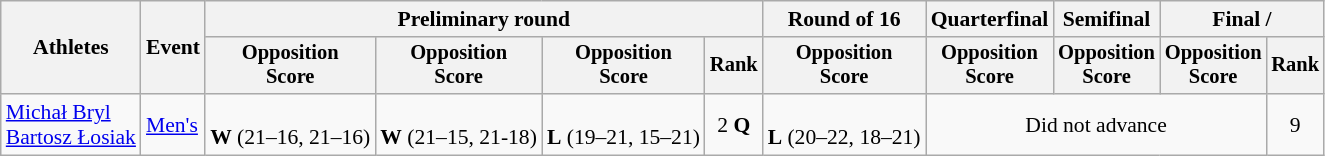<table class=wikitable style=font-size:90%;text-align:center>
<tr>
<th rowspan=2>Athletes</th>
<th rowspan=2>Event</th>
<th colspan=4>Preliminary round</th>
<th>Round of 16</th>
<th>Quarterfinal</th>
<th>Semifinal</th>
<th colspan=2>Final / </th>
</tr>
<tr style=font-size:95%>
<th>Opposition<br>Score</th>
<th>Opposition<br>Score</th>
<th>Opposition<br>Score</th>
<th>Rank</th>
<th>Opposition<br>Score</th>
<th>Opposition<br>Score</th>
<th>Opposition<br>Score</th>
<th>Opposition<br>Score</th>
<th>Rank</th>
</tr>
<tr>
<td align=left><a href='#'>Michał Bryl</a><br><a href='#'>Bartosz Łosiak</a></td>
<td align=left rowspan=2><a href='#'>Men's</a></td>
<td><br><strong>W</strong> (21–16, 21–16)</td>
<td><br><strong>W</strong> (21–15, 21-18)</td>
<td><br><strong>L</strong> (19–21, 15–21)</td>
<td>2 <strong>Q</strong></td>
<td><br><strong>L</strong> (20–22, 18–21)</td>
<td colspan=3>Did not advance</td>
<td>9</td>
</tr>
</table>
